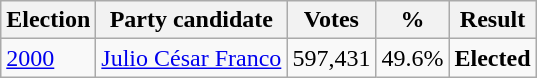<table class="wikitable">
<tr>
<th><strong>Election</strong></th>
<th>Party candidate</th>
<th><strong>Votes</strong></th>
<th><strong>%</strong></th>
<th>Result</th>
</tr>
<tr>
<td><a href='#'>2000</a></td>
<td><a href='#'>Julio César Franco</a></td>
<td>597,431</td>
<td>49.6%</td>
<td><strong>Elected</strong> </td>
</tr>
</table>
